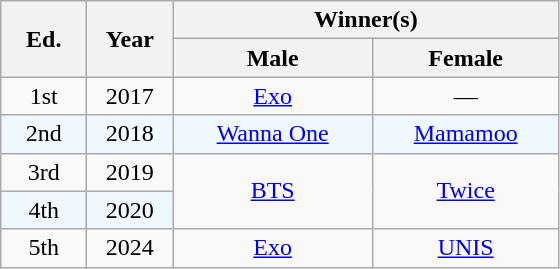<table class="wikitable" style="text-align:center">
<tr>
<th width="50" rowspan="2">Ed.</th>
<th width="50" rowspan="2">Year</th>
<th width="250" colspan="2">Winner(s)</th>
</tr>
<tr>
<th>Male</th>
<th>Female</th>
</tr>
<tr>
<td>1st</td>
<td>2017</td>
<td><a href='#'>Exo</a></td>
<td>—</td>
</tr>
<tr style="background:#f0f8ff;">
<td>2nd</td>
<td>2018</td>
<td><a href='#'>Wanna One</a></td>
<td><a href='#'>Mamamoo</a></td>
</tr>
<tr>
<td>3rd</td>
<td>2019</td>
<td rowspan="2"><a href='#'>BTS</a></td>
<td rowspan="2"><a href='#'>Twice</a></td>
</tr>
<tr style="background:#f0f8ff;">
<td>4th</td>
<td>2020</td>
</tr>
<tr>
<td>5th</td>
<td>2024</td>
<td><a href='#'>Exo</a></td>
<td><a href='#'>UNIS</a></td>
</tr>
</table>
